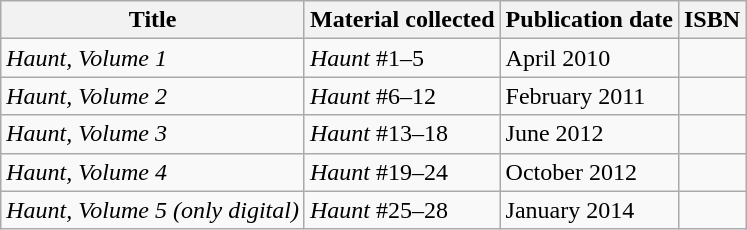<table class="wikitable">
<tr>
<th>Title</th>
<th>Material collected</th>
<th>Publication date</th>
<th>ISBN</th>
</tr>
<tr>
<td valign="top"><em>Haunt, Volume 1</em></td>
<td valign="top"><em>Haunt</em> #1–5</td>
<td valign="top">April 2010</td>
<td valign="top"></td>
</tr>
<tr>
<td valign="top"><em>Haunt, Volume 2</em></td>
<td valign="top"><em>Haunt</em> #6–12</td>
<td valign="top">February 2011</td>
<td valign="top"></td>
</tr>
<tr>
<td valign="top"><em>Haunt, Volume 3</em></td>
<td valign="top"><em>Haunt</em> #13–18</td>
<td valign="top">June 2012</td>
<td valign="top"></td>
</tr>
<tr>
<td valign="top"><em>Haunt, Volume 4</em></td>
<td valign="top"><em>Haunt</em> #19–24</td>
<td valign="top">October 2012</td>
<td valign="top"></td>
</tr>
<tr>
<td valign="top"><em>Haunt, Volume 5 (only digital)</em></td>
<td valign="top"><em>Haunt</em> #25–28</td>
<td valign="top">January 2014</td>
<td valign="top"></td>
</tr>
</table>
